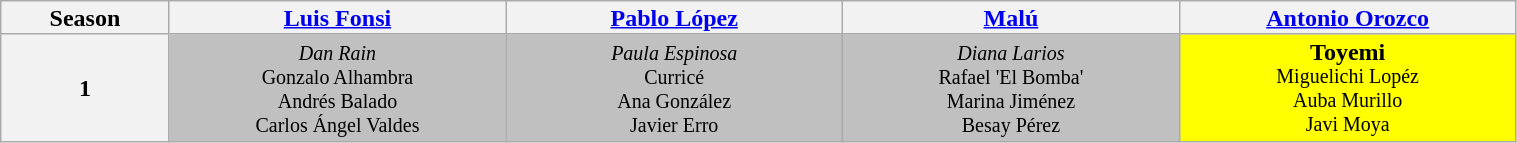<table class="wikitable" style="text-align:center; line-height:15px; width:80%">
<tr>
<th style="width:10%" scope="col">Season</th>
<th style="width:20%" scope="col"><a href='#'>Luis Fonsi</a></th>
<th style="width:20%" scope="col"><a href='#'>Pablo López</a></th>
<th style="width:20%" scope="col"><a href='#'>Malú</a></th>
<th style="width:20%" scope="col"><a href='#'>Antonio Orozco</a></th>
</tr>
<tr>
<th scope="row">1</th>
<td style="background:silver"><small><em>Dan Rain</em><br>Gonzalo Alhambra <br>Andrés Balado<br>Carlos Ángel Valdes</small></td>
<td style="background:silver"><small><em>Paula Espinosa</em><br>Curricé<br>Ana González <br>Javier Erro</small></td>
<td style="background:silver"><small><em>Diana Larios</em><br>Rafael 'El Bomba'<br>Marina Jiménez<br>Besay Pérez</small></td>
<td style="background:yellow"><strong>Toyemi</strong><br><small>Miguelichi Lopéz<br>Auba Murillo<br>Javi Moya</small></td>
</tr>
</table>
